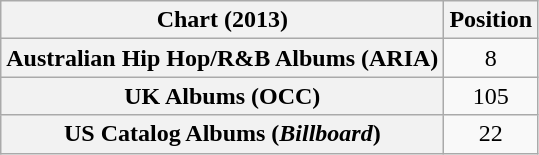<table class="wikitable sortable plainrowheaders" style="text-align:center;">
<tr>
<th>Chart (2013)</th>
<th>Position</th>
</tr>
<tr>
<th scope="row">Australian Hip Hop/R&B Albums (ARIA)</th>
<td>8</td>
</tr>
<tr>
<th scope="row">UK Albums (OCC)</th>
<td>105</td>
</tr>
<tr>
<th scope="row">US Catalog Albums (<em>Billboard</em>)</th>
<td>22</td>
</tr>
</table>
